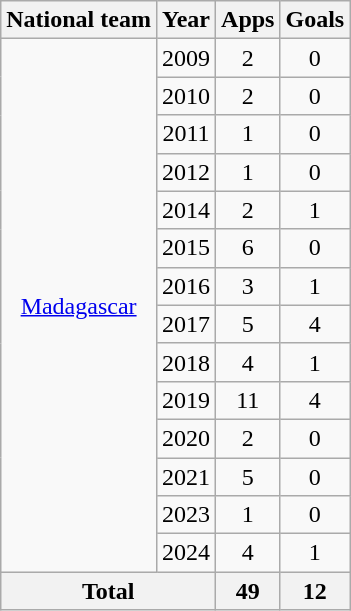<table class="wikitable" style="text-align:center">
<tr>
<th>National team</th>
<th>Year</th>
<th>Apps</th>
<th>Goals</th>
</tr>
<tr>
<td rowspan="14"><a href='#'>Madagascar</a></td>
<td>2009</td>
<td>2</td>
<td>0</td>
</tr>
<tr>
<td>2010</td>
<td>2</td>
<td>0</td>
</tr>
<tr>
<td>2011</td>
<td>1</td>
<td>0</td>
</tr>
<tr>
<td>2012</td>
<td>1</td>
<td>0</td>
</tr>
<tr>
<td>2014</td>
<td>2</td>
<td>1</td>
</tr>
<tr>
<td>2015</td>
<td>6</td>
<td>0</td>
</tr>
<tr>
<td>2016</td>
<td>3</td>
<td>1</td>
</tr>
<tr>
<td>2017</td>
<td>5</td>
<td>4</td>
</tr>
<tr>
<td>2018</td>
<td>4</td>
<td>1</td>
</tr>
<tr>
<td>2019</td>
<td>11</td>
<td>4</td>
</tr>
<tr>
<td>2020</td>
<td>2</td>
<td>0</td>
</tr>
<tr>
<td>2021</td>
<td>5</td>
<td>0</td>
</tr>
<tr>
<td>2023</td>
<td>1</td>
<td>0</td>
</tr>
<tr>
<td>2024</td>
<td>4</td>
<td>1</td>
</tr>
<tr>
<th colspan="2">Total</th>
<th>49</th>
<th>12</th>
</tr>
</table>
